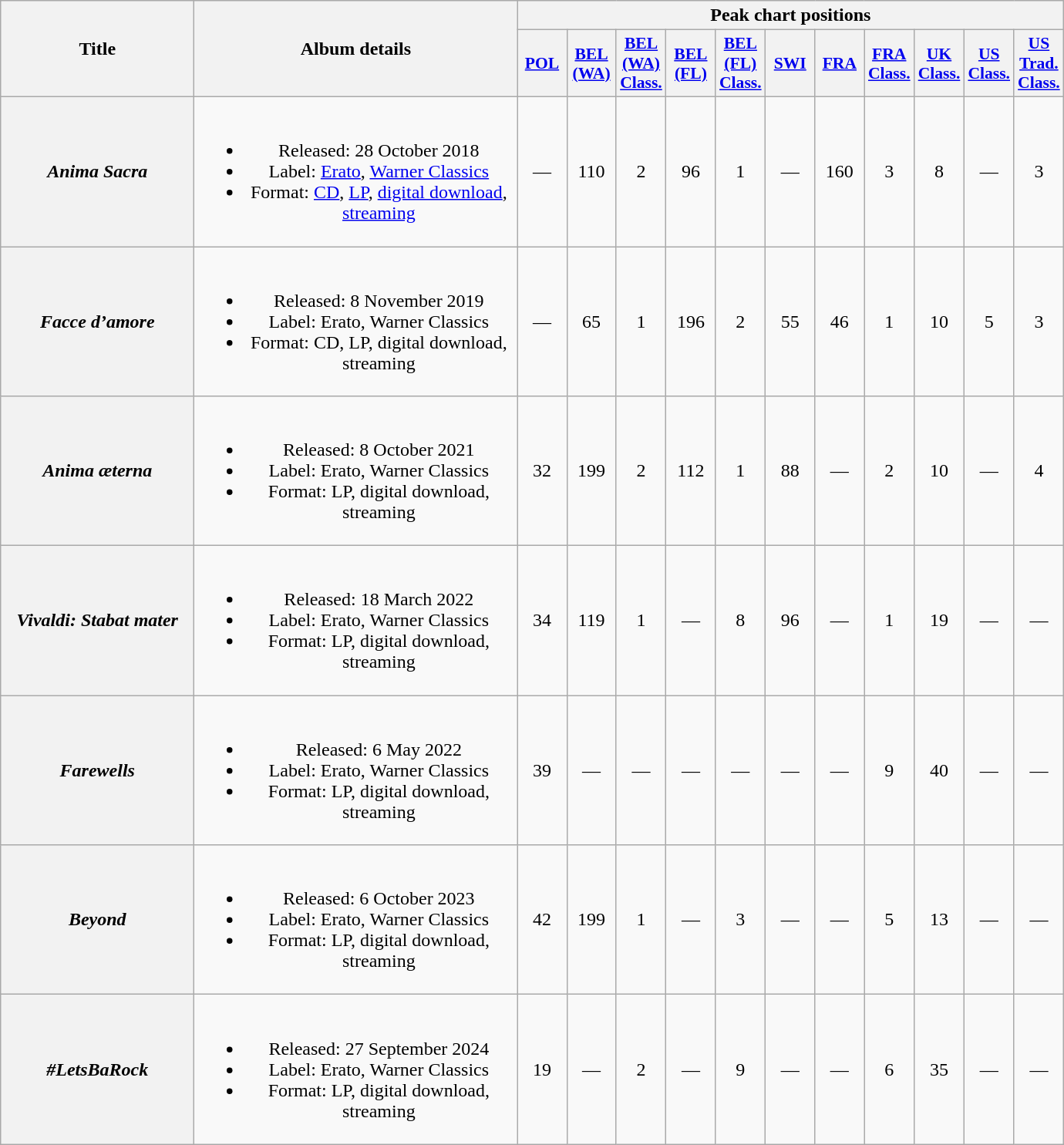<table class="wikitable plainrowheaders" style="text-align:center;">
<tr>
<th scope="col" rowspan="2" style="width:10em;">Title</th>
<th scope="col" rowspan="2" style="width:17em;">Album details</th>
<th scope="col" colspan="12">Peak chart positions</th>
</tr>
<tr>
<th scope="col" style="width:2.5em;font-size:90%;"><a href='#'>POL</a><br></th>
<th scope="col" style="width:2.5em;font-size:90%;"><a href='#'>BEL<br>(WA)</a><br></th>
<th scope="col" style="width:2.5em;font-size:90%;"><a href='#'>BEL<br>(WA) Class.</a><br></th>
<th scope="col" style="width:2.5em;font-size:90%;"><a href='#'>BEL<br>(FL)</a><br></th>
<th scope="col" style="width:2.5em;font-size:90%;"><a href='#'>BEL<br>(FL) Class.</a><br></th>
<th scope="col" style="width:2.5em;font-size:90%;"><a href='#'>SWI</a><br></th>
<th scope="col" style="width:2.5em;font-size:90%;"><a href='#'>FRA</a><br></th>
<th scope="col" style="width:2.5em;font-size:90%;"><a href='#'>FRA Class.</a><br></th>
<th scope="col" style="width:2.5em;font-size:90%;"><a href='#'>UK Class.</a><br></th>
<th scope="col" style="width:2.5em;font-size:90%;"><a href='#'>US Class.</a><br></th>
<th scope="col" style="width:2.5em;font-size:90%;"><a href='#'>US<br>Trad.<br>Class.</a><br></th>
</tr>
<tr>
<th scope="row"><em>Anima Sacra</em></th>
<td><br><ul><li>Released: 28 October 2018</li><li>Label: <a href='#'>Erato</a>, <a href='#'>Warner Classics</a></li><li>Format: <a href='#'>CD</a>, <a href='#'>LP</a>, <a href='#'>digital download</a>, <a href='#'>streaming</a></li></ul></td>
<td>—</td>
<td>110</td>
<td>2</td>
<td>96</td>
<td>1</td>
<td>—</td>
<td>160</td>
<td>3</td>
<td>8</td>
<td>—</td>
<td>3</td>
</tr>
<tr>
<th scope="row"><em>Facce d’amore</em></th>
<td><br><ul><li>Released: 8 November 2019</li><li>Label: Erato, Warner Classics</li><li>Format: CD, LP, digital download, streaming</li></ul></td>
<td>—</td>
<td>65</td>
<td>1</td>
<td>196</td>
<td>2</td>
<td>55</td>
<td>46</td>
<td>1</td>
<td>10</td>
<td>5</td>
<td>3</td>
</tr>
<tr>
<th scope="row"><em>Anima æterna</em></th>
<td><br><ul><li>Released: 8 October 2021</li><li>Label: Erato, Warner Classics</li><li>Format: LP, digital download, streaming</li></ul></td>
<td>32</td>
<td>199</td>
<td>2</td>
<td>112</td>
<td>1</td>
<td>88</td>
<td>—</td>
<td>2</td>
<td>10</td>
<td>—</td>
<td>4</td>
</tr>
<tr>
<th scope="row"><em>Vivaldi: Stabat mater</em></th>
<td><br><ul><li>Released: 18 March 2022</li><li>Label: Erato, Warner Classics</li><li>Format: LP, digital download, streaming</li></ul></td>
<td>34</td>
<td>119</td>
<td>1</td>
<td>—</td>
<td>8</td>
<td>96</td>
<td>—</td>
<td>1</td>
<td>19</td>
<td>—</td>
<td>—</td>
</tr>
<tr>
<th scope="row"><em>Farewells</em></th>
<td><br><ul><li>Released: 6 May 2022</li><li>Label: Erato, Warner Classics</li><li>Format: LP, digital download, streaming</li></ul></td>
<td>39</td>
<td>—</td>
<td>—</td>
<td>—</td>
<td>—</td>
<td>—</td>
<td>—</td>
<td>9</td>
<td>40</td>
<td>—</td>
<td>—</td>
</tr>
<tr>
<th scope="row"><em>Beyond</em></th>
<td><br><ul><li>Released: 6 October 2023</li><li>Label: Erato, Warner Classics</li><li>Format: LP, digital download, streaming</li></ul></td>
<td>42</td>
<td>199</td>
<td>1</td>
<td>—</td>
<td>3</td>
<td>—</td>
<td>—</td>
<td>5</td>
<td>13</td>
<td>—</td>
<td>—</td>
</tr>
<tr>
<th scope="row"><em>#LetsBaRock</em></th>
<td><br><ul><li>Released: 27 September 2024</li><li>Label: Erato, Warner Classics</li><li>Format: LP, digital download, streaming</li></ul></td>
<td>19</td>
<td>—</td>
<td>2</td>
<td>—</td>
<td>9</td>
<td>—</td>
<td>—</td>
<td>6</td>
<td>35</td>
<td>—</td>
<td>—</td>
</tr>
</table>
